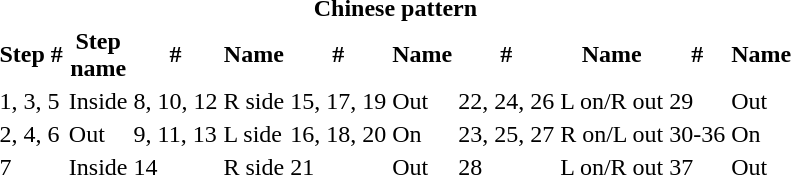<table>
<tr>
<th colspan=10>Chinese pattern</th>
</tr>
<tr>
<th>Step #</th>
<th>Step<br> name</th>
<th>#</th>
<th>Name</th>
<th>#</th>
<th>Name</th>
<th>#</th>
<th>Name</th>
<th>#</th>
<th>Name</th>
</tr>
<tr>
<td>1, 3, 5</td>
<td>Inside</td>
<td>8, 10, 12</td>
<td>R side</td>
<td>15, 17, 19</td>
<td>Out</td>
<td>22, 24, 26</td>
<td>L on/R out</td>
<td>29</td>
<td>Out</td>
</tr>
<tr>
<td>2, 4, 6</td>
<td>Out</td>
<td>9, 11, 13</td>
<td>L side</td>
<td>16, 18, 20</td>
<td>On</td>
<td>23, 25, 27</td>
<td>R on/L out</td>
<td>30-36</td>
<td>On</td>
</tr>
<tr>
<td>7</td>
<td>Inside</td>
<td>14</td>
<td>R side</td>
<td>21</td>
<td>Out</td>
<td>28</td>
<td>L on/R out</td>
<td>37</td>
<td>Out</td>
</tr>
</table>
